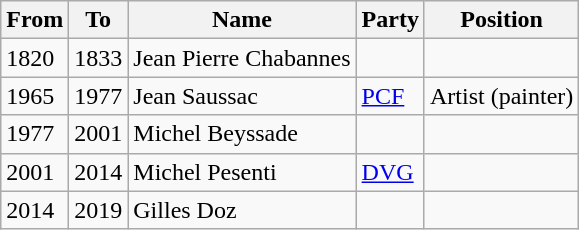<table class="wikitable">
<tr>
<th>From</th>
<th>To</th>
<th>Name</th>
<th>Party</th>
<th>Position</th>
</tr>
<tr>
<td>1820</td>
<td>1833</td>
<td>Jean Pierre Chabannes</td>
<td></td>
<td></td>
</tr>
<tr>
<td>1965</td>
<td>1977</td>
<td>Jean Saussac</td>
<td><a href='#'>PCF</a></td>
<td>Artist (painter)</td>
</tr>
<tr>
<td>1977</td>
<td>2001</td>
<td>Michel Beyssade</td>
<td></td>
<td></td>
</tr>
<tr>
<td>2001</td>
<td>2014</td>
<td>Michel Pesenti</td>
<td><a href='#'>DVG</a></td>
<td></td>
</tr>
<tr>
<td>2014</td>
<td>2019</td>
<td>Gilles Doz</td>
<td></td>
<td></td>
</tr>
</table>
